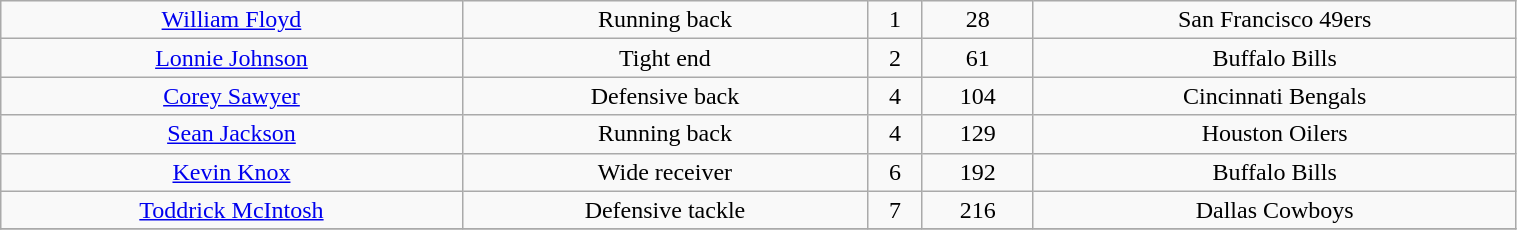<table class="wikitable" width="80%">
<tr align="center">
<td><a href='#'>William Floyd</a></td>
<td>Running back</td>
<td>1</td>
<td>28</td>
<td>San Francisco 49ers</td>
</tr>
<tr align="center">
<td><a href='#'>Lonnie Johnson</a></td>
<td>Tight end</td>
<td>2</td>
<td>61</td>
<td>Buffalo Bills</td>
</tr>
<tr align="center">
<td><a href='#'>Corey Sawyer</a></td>
<td>Defensive back</td>
<td>4</td>
<td>104</td>
<td>Cincinnati Bengals</td>
</tr>
<tr align="center">
<td><a href='#'>Sean Jackson</a></td>
<td>Running back</td>
<td>4</td>
<td>129</td>
<td>Houston Oilers</td>
</tr>
<tr align="center">
<td><a href='#'>Kevin Knox</a></td>
<td>Wide receiver</td>
<td>6</td>
<td>192</td>
<td>Buffalo Bills</td>
</tr>
<tr align="center">
<td><a href='#'>Toddrick McIntosh</a></td>
<td>Defensive tackle</td>
<td>7</td>
<td>216</td>
<td>Dallas Cowboys</td>
</tr>
<tr align="center">
</tr>
</table>
